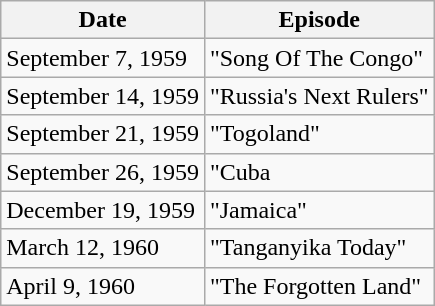<table class="wikitable">
<tr>
<th>Date</th>
<th>Episode</th>
</tr>
<tr>
<td>September 7, 1959</td>
<td>"Song Of The Congo"</td>
</tr>
<tr>
<td>September 14, 1959</td>
<td>"Russia's Next Rulers"</td>
</tr>
<tr>
<td>September 21, 1959</td>
<td>"Togoland"</td>
</tr>
<tr>
<td>September 26, 1959</td>
<td>"Cuba</td>
</tr>
<tr>
<td>December 19, 1959</td>
<td>"Jamaica"</td>
</tr>
<tr>
<td>March 12, 1960</td>
<td>"Tanganyika Today"</td>
</tr>
<tr>
<td>April 9, 1960</td>
<td>"The Forgotten Land"</td>
</tr>
</table>
